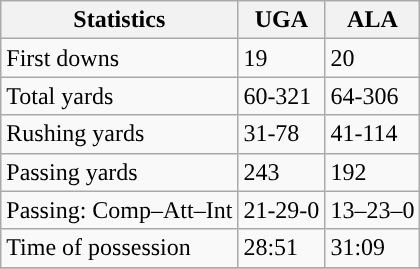<table class="wikitable" style="float: left;">
<tr>
<th>Statistics</th>
<th>UGA</th>
<th>ALA</th>
</tr>
<tr>
<td>First downs</td>
<td>19</td>
<td>20</td>
</tr>
<tr>
<td>Total yards</td>
<td>60-321</td>
<td>64-306</td>
</tr>
<tr>
<td>Rushing yards</td>
<td>31-78</td>
<td>41-114</td>
</tr>
<tr>
<td>Passing yards</td>
<td>243</td>
<td>192</td>
</tr>
<tr>
<td>Passing: Comp–Att–Int</td>
<td>21-29-0</td>
<td>13–23–0</td>
</tr>
<tr>
<td>Time of possession</td>
<td>28:51</td>
<td>31:09</td>
</tr>
<tr>
</tr>
</table>
